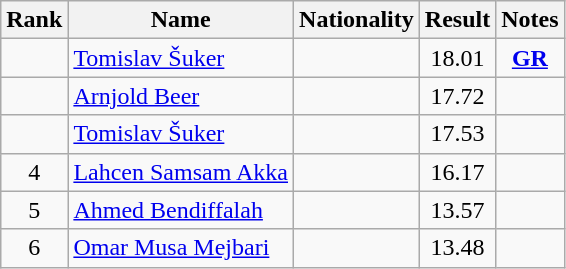<table class="wikitable sortable" style="text-align:center">
<tr>
<th>Rank</th>
<th>Name</th>
<th>Nationality</th>
<th>Result</th>
<th>Notes</th>
</tr>
<tr>
<td></td>
<td align=left><a href='#'>Tomislav Šuker</a></td>
<td align=left></td>
<td>18.01</td>
<td><strong><a href='#'>GR</a></strong></td>
</tr>
<tr>
<td></td>
<td align=left><a href='#'>Arnjold Beer</a></td>
<td align=left></td>
<td>17.72</td>
<td></td>
</tr>
<tr>
<td></td>
<td align=left><a href='#'>Tomislav Šuker</a></td>
<td align=left></td>
<td>17.53</td>
<td></td>
</tr>
<tr>
<td>4</td>
<td align=left><a href='#'>Lahcen Samsam Akka</a></td>
<td align=left></td>
<td>16.17</td>
<td></td>
</tr>
<tr>
<td>5</td>
<td align=left><a href='#'>Ahmed Bendiffalah</a></td>
<td align=left></td>
<td>13.57</td>
<td></td>
</tr>
<tr>
<td>6</td>
<td align=left><a href='#'>Omar Musa Mejbari</a></td>
<td align=left></td>
<td>13.48</td>
<td></td>
</tr>
</table>
